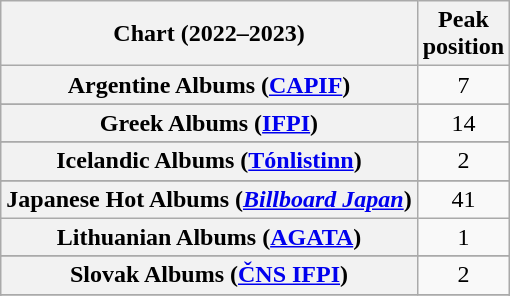<table class="wikitable sortable plainrowheaders" style="text-align:center">
<tr>
<th scope="col">Chart (2022–2023)</th>
<th scope="col">Peak<br>position</th>
</tr>
<tr>
<th scope="row">Argentine Albums (<a href='#'>CAPIF</a>)</th>
<td>7</td>
</tr>
<tr>
</tr>
<tr>
</tr>
<tr>
</tr>
<tr>
</tr>
<tr>
</tr>
<tr>
</tr>
<tr>
</tr>
<tr>
</tr>
<tr>
</tr>
<tr>
</tr>
<tr>
</tr>
<tr>
<th scope="row">Greek Albums (<a href='#'>IFPI</a>)</th>
<td>14</td>
</tr>
<tr>
</tr>
<tr>
<th scope="row">Icelandic Albums (<a href='#'>Tónlistinn</a>)</th>
<td>2</td>
</tr>
<tr>
</tr>
<tr>
</tr>
<tr>
</tr>
<tr>
<th scope="row">Japanese Hot Albums (<em><a href='#'>Billboard Japan</a></em>)</th>
<td>41</td>
</tr>
<tr>
<th scope="row">Lithuanian Albums (<a href='#'>AGATA</a>)</th>
<td>1</td>
</tr>
<tr>
</tr>
<tr>
</tr>
<tr>
</tr>
<tr>
</tr>
<tr>
</tr>
<tr>
<th scope="row">Slovak Albums (<a href='#'>ČNS IFPI</a>)</th>
<td>2</td>
</tr>
<tr>
</tr>
<tr>
</tr>
<tr>
</tr>
<tr>
</tr>
<tr>
</tr>
<tr>
</tr>
<tr>
</tr>
</table>
